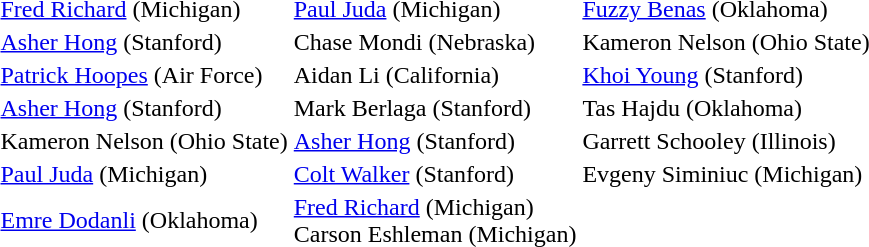<table>
<tr>
<th scope=row style="text-align:left"></th>
<td><a href='#'>Fred Richard</a> (Michigan)</td>
<td><a href='#'>Paul Juda</a> (Michigan)</td>
<td><a href='#'>Fuzzy Benas</a> (Oklahoma)</td>
</tr>
<tr>
<th scope=row style="text-align:left"></th>
<td><a href='#'>Asher Hong</a> (Stanford)</td>
<td>Chase Mondi (Nebraska)</td>
<td>Kameron Nelson (Ohio State)</td>
</tr>
<tr>
<th scope=row style="text-align:left"></th>
<td><a href='#'>Patrick Hoopes</a> (Air Force)</td>
<td>Aidan Li (California)</td>
<td><a href='#'>Khoi Young</a> (Stanford)</td>
</tr>
<tr>
<th scope=row style="text-align:left"></th>
<td><a href='#'>Asher Hong</a> (Stanford)</td>
<td>Mark Berlaga (Stanford)</td>
<td>Tas Hajdu (Oklahoma)</td>
</tr>
<tr>
<th scope=row style="text-align:left"></th>
<td>Kameron Nelson (Ohio State)</td>
<td><a href='#'>Asher Hong</a> (Stanford)</td>
<td>Garrett Schooley (Illinois)</td>
</tr>
<tr>
<th scope=row style="text-align:left"></th>
<td><a href='#'>Paul Juda</a> (Michigan)</td>
<td><a href='#'>Colt Walker</a> (Stanford)</td>
<td>Evgeny Siminiuc (Michigan)</td>
</tr>
<tr>
<th scope=row style="text-align:left"></th>
<td><a href='#'>Emre Dodanli</a> (Oklahoma)</td>
<td><a href='#'>Fred Richard</a> (Michigan)<br>Carson Eshleman (Michigan)</td>
<td></td>
</tr>
</table>
